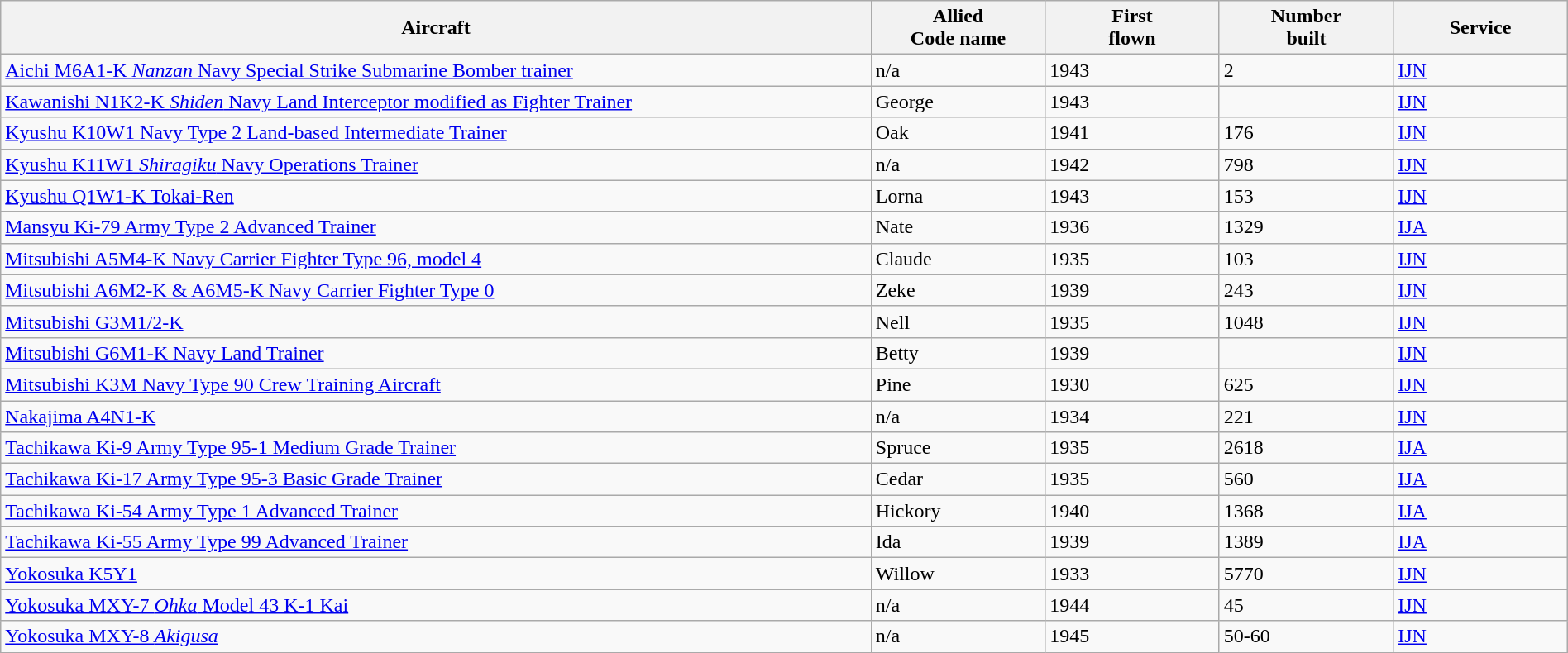<table class="wikitable sortable" style="width:100%;">
<tr>
<th width=50%>Aircraft</th>
<th width=10%>Allied<br>Code name</th>
<th width=10%>First<br>flown</th>
<th width=10%>Number<br>built</th>
<th width=10%>Service</th>
</tr>
<tr>
<td><a href='#'>Aichi M6A1-K <em>Nanzan</em> Navy Special Strike Submarine Bomber trainer</a></td>
<td>n/a</td>
<td>1943</td>
<td>2</td>
<td><a href='#'>IJN</a></td>
</tr>
<tr>
<td><a href='#'>Kawanishi N1K2-K <em>Shiden</em> Navy Land Interceptor modified as Fighter Trainer</a></td>
<td>George</td>
<td>1943</td>
<td></td>
<td><a href='#'>IJN</a></td>
</tr>
<tr>
<td><a href='#'>Kyushu K10W1 Navy Type 2 Land-based Intermediate Trainer</a></td>
<td>Oak</td>
<td>1941</td>
<td>176</td>
<td><a href='#'>IJN</a></td>
</tr>
<tr>
<td><a href='#'>Kyushu K11W1 <em>Shiragiku</em> Navy Operations Trainer</a></td>
<td>n/a</td>
<td>1942</td>
<td>798</td>
<td><a href='#'>IJN</a></td>
</tr>
<tr>
<td><a href='#'>Kyushu Q1W1-K Tokai-Ren</a></td>
<td>Lorna</td>
<td>1943</td>
<td>153</td>
<td><a href='#'>IJN</a></td>
</tr>
<tr>
<td><a href='#'>Mansyu Ki-79 Army Type 2 Advanced Trainer</a></td>
<td>Nate</td>
<td>1936</td>
<td>1329</td>
<td><a href='#'>IJA</a></td>
</tr>
<tr>
<td><a href='#'>Mitsubishi A5M4-K Navy Carrier Fighter Type 96, model 4</a></td>
<td>Claude</td>
<td>1935</td>
<td>103</td>
<td><a href='#'>IJN</a></td>
</tr>
<tr>
<td><a href='#'>Mitsubishi A6M2-K & A6M5-K Navy Carrier Fighter Type 0</a></td>
<td>Zeke</td>
<td>1939</td>
<td>243</td>
<td><a href='#'>IJN</a></td>
</tr>
<tr>
<td><a href='#'>Mitsubishi G3M1/2-K</a></td>
<td>Nell</td>
<td>1935</td>
<td>1048</td>
<td><a href='#'>IJN</a></td>
</tr>
<tr>
<td><a href='#'>Mitsubishi G6M1-K Navy Land Trainer</a></td>
<td>Betty</td>
<td>1939</td>
<td></td>
<td><a href='#'>IJN</a></td>
</tr>
<tr>
<td><a href='#'>Mitsubishi K3M Navy Type 90 Crew Training Aircraft</a></td>
<td>Pine</td>
<td>1930</td>
<td>625</td>
<td><a href='#'>IJN</a></td>
</tr>
<tr>
<td><a href='#'>Nakajima A4N1-K</a></td>
<td>n/a</td>
<td>1934</td>
<td>221</td>
<td><a href='#'>IJN</a></td>
</tr>
<tr>
<td><a href='#'>Tachikawa Ki-9 Army Type 95-1 Medium Grade Trainer</a></td>
<td>Spruce</td>
<td>1935</td>
<td>2618</td>
<td><a href='#'>IJA</a></td>
</tr>
<tr>
<td><a href='#'>Tachikawa Ki-17 Army Type 95-3 Basic Grade Trainer</a></td>
<td>Cedar</td>
<td>1935</td>
<td>560</td>
<td><a href='#'>IJA</a></td>
</tr>
<tr>
<td><a href='#'>Tachikawa Ki-54 Army Type 1 Advanced Trainer</a></td>
<td>Hickory</td>
<td>1940</td>
<td>1368</td>
<td><a href='#'>IJA</a></td>
</tr>
<tr>
<td><a href='#'>Tachikawa Ki-55 Army Type 99 Advanced Trainer</a></td>
<td>Ida</td>
<td>1939</td>
<td>1389</td>
<td><a href='#'>IJA</a></td>
</tr>
<tr>
<td><a href='#'>Yokosuka K5Y1</a></td>
<td>Willow</td>
<td>1933</td>
<td>5770</td>
<td><a href='#'>IJN</a></td>
</tr>
<tr>
<td><a href='#'>Yokosuka MXY-7 <em>Ohka</em> Model 43 K-1 Kai</a></td>
<td>n/a</td>
<td>1944</td>
<td>45</td>
<td><a href='#'>IJN</a></td>
</tr>
<tr>
<td><a href='#'>Yokosuka MXY-8 <em>Akigusa</em></a></td>
<td>n/a</td>
<td>1945</td>
<td>50-60</td>
<td><a href='#'>IJN</a></td>
</tr>
</table>
